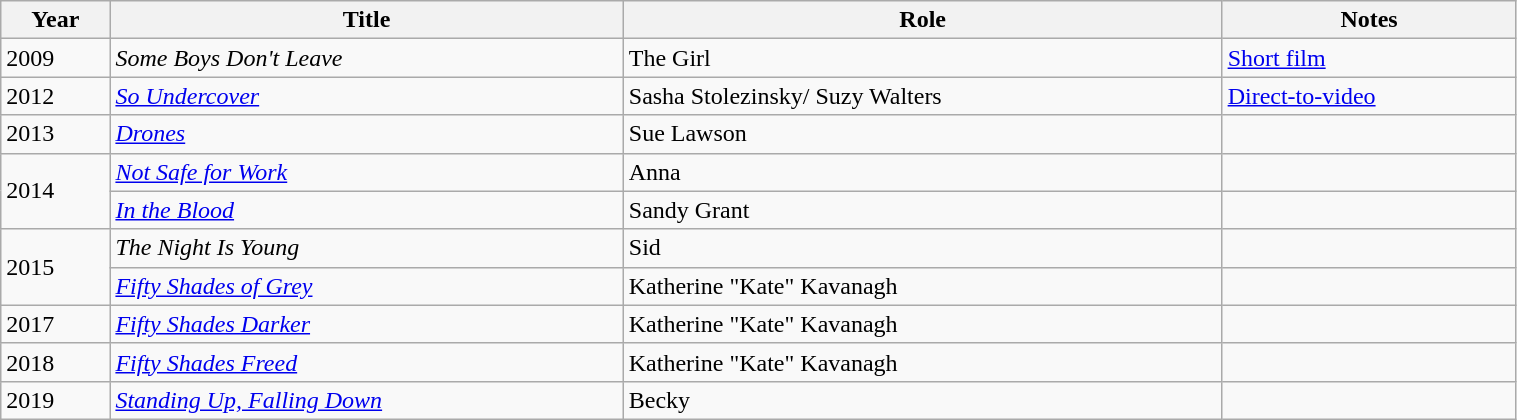<table class="wikitable sortable" style="width:80%;">
<tr>
<th>Year</th>
<th>Title</th>
<th>Role</th>
<th class="unsortable">Notes</th>
</tr>
<tr>
<td>2009</td>
<td><em>Some Boys Don't Leave</em></td>
<td>The Girl</td>
<td><a href='#'>Short film</a></td>
</tr>
<tr>
<td>2012</td>
<td><em><a href='#'>So Undercover</a></em></td>
<td>Sasha Stolezinsky/ Suzy Walters</td>
<td><a href='#'>Direct-to-video</a></td>
</tr>
<tr>
<td>2013</td>
<td><em><a href='#'>Drones</a></em></td>
<td>Sue Lawson</td>
<td></td>
</tr>
<tr>
<td rowspan="2">2014</td>
<td><em><a href='#'>Not Safe for Work</a></em></td>
<td>Anna</td>
<td></td>
</tr>
<tr>
<td><em><a href='#'>In the Blood</a></em></td>
<td>Sandy Grant</td>
<td></td>
</tr>
<tr>
<td rowspan="2">2015</td>
<td><em>The Night Is Young</em></td>
<td>Sid</td>
<td></td>
</tr>
<tr>
<td><em><a href='#'>Fifty Shades of Grey</a></em></td>
<td>Katherine "Kate" Kavanagh</td>
<td></td>
</tr>
<tr>
<td>2017</td>
<td><em><a href='#'>Fifty Shades Darker</a></em></td>
<td>Katherine "Kate" Kavanagh</td>
<td></td>
</tr>
<tr>
<td>2018</td>
<td><em><a href='#'>Fifty Shades Freed</a></em></td>
<td>Katherine "Kate" Kavanagh</td>
<td></td>
</tr>
<tr>
<td>2019</td>
<td><em><a href='#'>Standing Up, Falling Down</a></em></td>
<td>Becky</td>
<td></td>
</tr>
</table>
